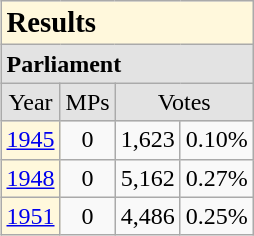<table class="wikitable" align="right" style="float: right; margin: 0 0 0.5em 0.5em;">
<tr>
<td valign="top" style=background:#FFF8DC colspan=4><big><strong>Results</strong></big></td>
</tr>
<tr>
<td valign="top" style=background:#e3e3e3 colspan=4><strong>Parliament</strong></td>
</tr>
<tr>
<td align="center" style=background:#e3e3e3>Year</td>
<td align="center" style=background:#e3e3e3>MPs</td>
<td align="center" style=background:#e3e3e3 colspan=2>Votes</td>
</tr>
<tr align=center>
<td style="background:#FFF8DC;"><a href='#'>1945</a></td>
<td>0</td>
<td align=right>1,623</td>
<td align=right>0.10%</td>
</tr>
<tr align=center>
<td style="background:#FFF8DC;"><a href='#'>1948</a></td>
<td>0</td>
<td align=right>5,162</td>
<td align=right>0.27%</td>
</tr>
<tr align=center>
<td style="background:#FFF8DC;"><a href='#'>1951</a></td>
<td>0</td>
<td align=right>4,486</td>
<td align=right>0.25%</td>
</tr>
</table>
